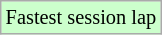<table class="wikitable sortable" style="font-size: 85%;">
<tr style="background:#ccffcc;">
<td>Fastest session lap</td>
</tr>
</table>
